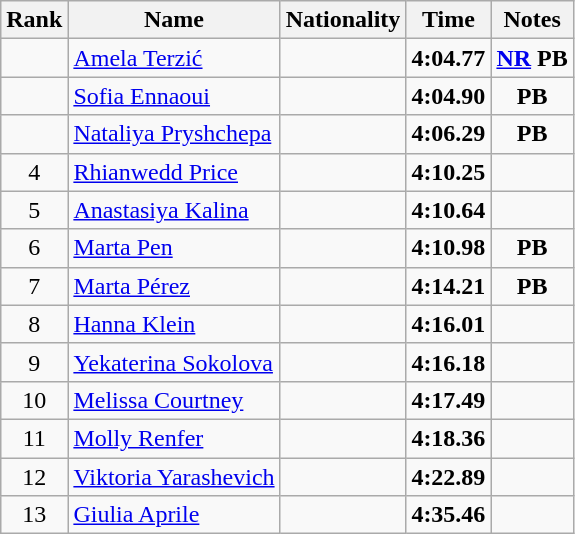<table class="wikitable sortable" style="text-align:center">
<tr>
<th>Rank</th>
<th>Name</th>
<th>Nationality</th>
<th>Time</th>
<th>Notes</th>
</tr>
<tr>
<td></td>
<td align=left><a href='#'>Amela Terzić</a></td>
<td align=left></td>
<td><strong>4:04.77</strong></td>
<td><strong><a href='#'>NR</a> PB</strong></td>
</tr>
<tr>
<td></td>
<td align=left><a href='#'>Sofia Ennaoui</a></td>
<td align=left></td>
<td><strong>4:04.90</strong></td>
<td><strong>PB</strong></td>
</tr>
<tr>
<td></td>
<td align=left><a href='#'>Nataliya Pryshchepa</a></td>
<td align=left></td>
<td><strong>4:06.29</strong></td>
<td><strong>PB</strong></td>
</tr>
<tr>
<td>4</td>
<td align=left><a href='#'>Rhianwedd Price</a></td>
<td align=left></td>
<td><strong>4:10.25</strong></td>
<td></td>
</tr>
<tr>
<td>5</td>
<td align=left><a href='#'>Anastasiya Kalina</a></td>
<td align=left></td>
<td><strong>4:10.64</strong></td>
<td></td>
</tr>
<tr>
<td>6</td>
<td align=left><a href='#'>Marta Pen</a></td>
<td align=left></td>
<td><strong>4:10.98</strong></td>
<td><strong>PB</strong></td>
</tr>
<tr>
<td>7</td>
<td align=left><a href='#'>Marta Pérez</a></td>
<td align=left></td>
<td><strong>4:14.21</strong></td>
<td><strong>PB</strong></td>
</tr>
<tr>
<td>8</td>
<td align=left><a href='#'>Hanna Klein</a></td>
<td align=left></td>
<td><strong>4:16.01</strong></td>
<td></td>
</tr>
<tr>
<td>9</td>
<td align=left><a href='#'>Yekaterina Sokolova</a></td>
<td align=left></td>
<td><strong>4:16.18</strong></td>
<td></td>
</tr>
<tr>
<td>10</td>
<td align=left><a href='#'>Melissa Courtney</a></td>
<td align=left></td>
<td><strong>4:17.49</strong></td>
<td></td>
</tr>
<tr>
<td>11</td>
<td align=left><a href='#'>Molly Renfer</a></td>
<td align=left></td>
<td><strong>4:18.36</strong></td>
<td></td>
</tr>
<tr>
<td>12</td>
<td align=left><a href='#'>Viktoria Yarashevich</a></td>
<td align=left></td>
<td><strong>4:22.89</strong></td>
<td></td>
</tr>
<tr>
<td>13</td>
<td align=left><a href='#'>Giulia Aprile</a></td>
<td align=left></td>
<td><strong>4:35.46</strong></td>
<td></td>
</tr>
</table>
